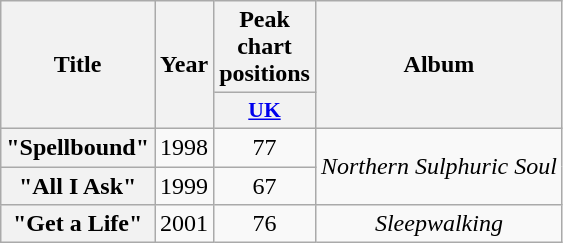<table class="wikitable plainrowheaders" style="text-align:center;">
<tr>
<th scope="col" rowspan="2">Title</th>
<th scope="col" rowspan="2">Year</th>
<th scope="col" colspan="1">Peak chart positions</th>
<th scope="col" rowspan="2">Album</th>
</tr>
<tr>
<th scope="col" style="width:3em;font-size:90%;"><a href='#'>UK</a><br></th>
</tr>
<tr>
<th scope="row">"Spellbound"<br></th>
<td>1998</td>
<td>77</td>
<td rowspan="2"><em>Northern Sulphuric Soul</em></td>
</tr>
<tr>
<th scope="row">"All I Ask"<br></th>
<td>1999</td>
<td>67</td>
</tr>
<tr>
<th scope="row">"Get a Life"<br></th>
<td>2001</td>
<td>76</td>
<td><em>Sleepwalking</em></td>
</tr>
</table>
